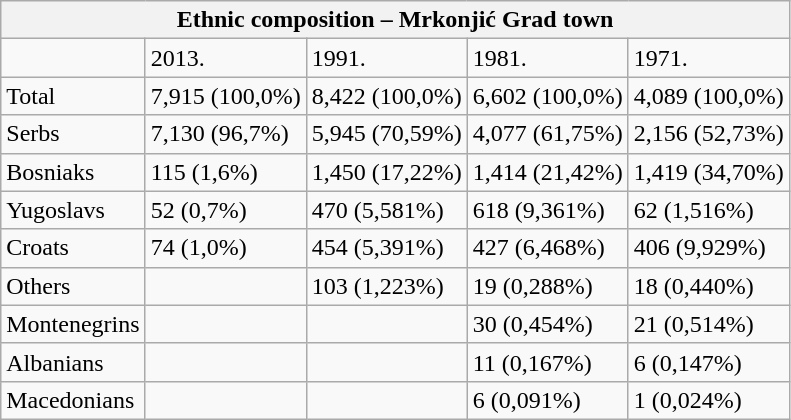<table class="wikitable">
<tr>
<th colspan="8">Ethnic composition – Mrkonjić Grad town</th>
</tr>
<tr>
<td></td>
<td>2013.</td>
<td>1991.</td>
<td>1981.</td>
<td>1971.</td>
</tr>
<tr>
<td>Total</td>
<td>7,915 (100,0%)</td>
<td>8,422 (100,0%)</td>
<td>6,602 (100,0%)</td>
<td>4,089 (100,0%)</td>
</tr>
<tr>
<td>Serbs</td>
<td>7,130 (96,7%)</td>
<td>5,945 (70,59%)</td>
<td>4,077 (61,75%)</td>
<td>2,156 (52,73%)</td>
</tr>
<tr>
<td>Bosniaks</td>
<td>115 (1,6%)</td>
<td>1,450 (17,22%)</td>
<td>1,414 (21,42%)</td>
<td>1,419 (34,70%)</td>
</tr>
<tr>
<td>Yugoslavs</td>
<td>52 (0,7%)</td>
<td>470 (5,581%)</td>
<td>618 (9,361%)</td>
<td>62 (1,516%)</td>
</tr>
<tr>
<td>Croats</td>
<td>74 (1,0%)</td>
<td>454 (5,391%)</td>
<td>427 (6,468%)</td>
<td>406 (9,929%)</td>
</tr>
<tr>
<td>Others</td>
<td></td>
<td>103 (1,223%)</td>
<td>19 (0,288%)</td>
<td>18 (0,440%)</td>
</tr>
<tr>
<td>Montenegrins</td>
<td></td>
<td></td>
<td>30 (0,454%)</td>
<td>21 (0,514%)</td>
</tr>
<tr>
<td>Albanians</td>
<td></td>
<td></td>
<td>11 (0,167%)</td>
<td>6 (0,147%)</td>
</tr>
<tr>
<td>Macedonians</td>
<td></td>
<td></td>
<td>6 (0,091%)</td>
<td>1 (0,024%)</td>
</tr>
</table>
